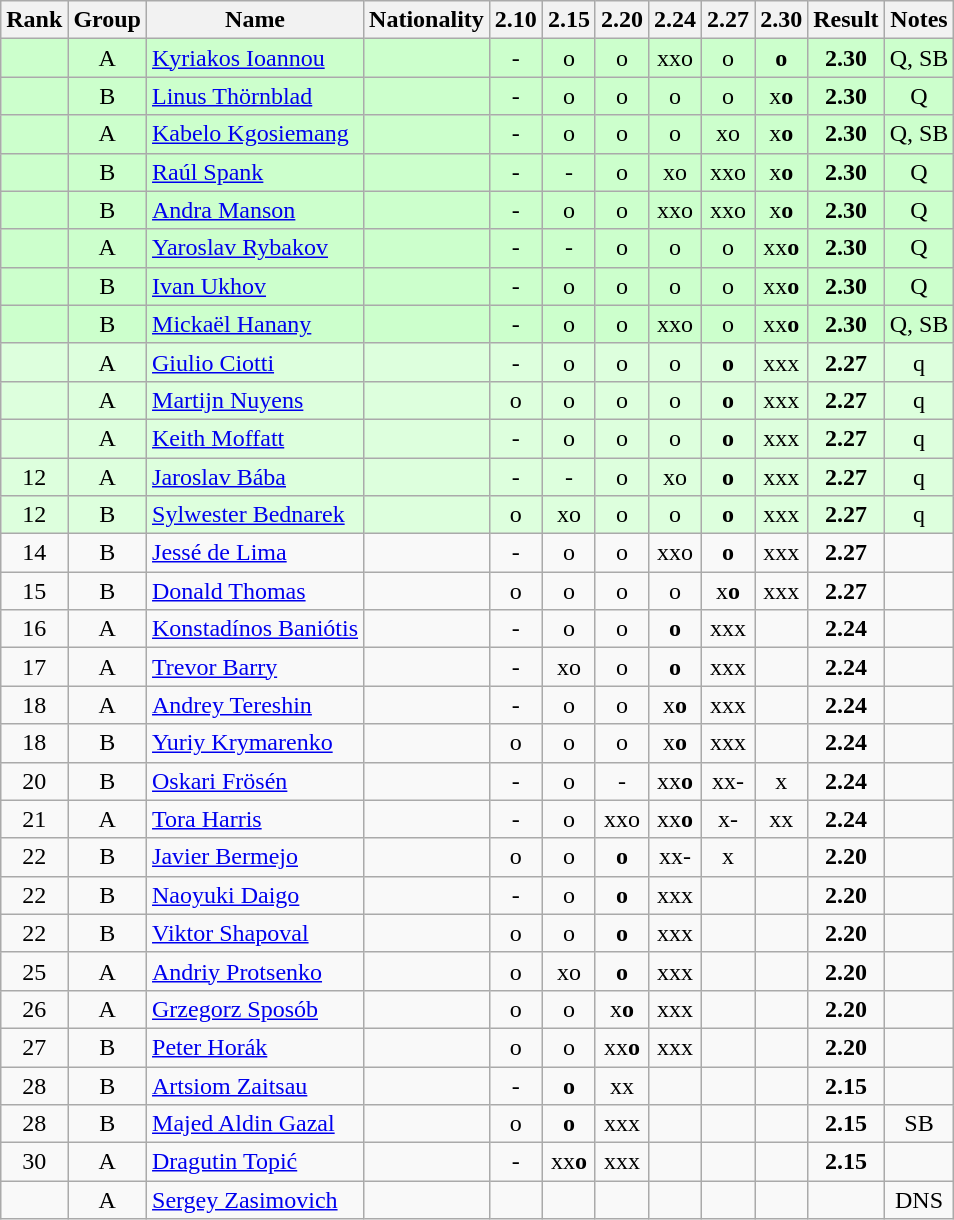<table class="wikitable sortable" style="text-align:center">
<tr>
<th>Rank</th>
<th>Group</th>
<th>Name</th>
<th>Nationality</th>
<th>2.10</th>
<th>2.15</th>
<th>2.20</th>
<th>2.24</th>
<th>2.27</th>
<th>2.30</th>
<th>Result</th>
<th>Notes</th>
</tr>
<tr bgcolor=ccffcc>
<td></td>
<td>A</td>
<td align=left><a href='#'>Kyriakos Ioannou</a></td>
<td align=left></td>
<td>-</td>
<td>o</td>
<td>o</td>
<td>xxo</td>
<td>o</td>
<td><strong>o</strong></td>
<td><strong>2.30</strong></td>
<td>Q, SB</td>
</tr>
<tr bgcolor=ccffcc>
<td></td>
<td>B</td>
<td align=left><a href='#'>Linus Thörnblad</a></td>
<td align=left></td>
<td>-</td>
<td>o</td>
<td>o</td>
<td>o</td>
<td>o</td>
<td>x<strong>o</strong></td>
<td><strong>2.30</strong></td>
<td>Q</td>
</tr>
<tr bgcolor=ccffcc>
<td></td>
<td>A</td>
<td align=left><a href='#'>Kabelo Kgosiemang</a></td>
<td align=left></td>
<td>-</td>
<td>o</td>
<td>o</td>
<td>o</td>
<td>xo</td>
<td>x<strong>o</strong></td>
<td><strong>2.30</strong></td>
<td>Q, SB</td>
</tr>
<tr bgcolor=ccffcc>
<td></td>
<td>B</td>
<td align=left><a href='#'>Raúl Spank</a></td>
<td align=left></td>
<td>-</td>
<td>-</td>
<td>o</td>
<td>xo</td>
<td>xxo</td>
<td>x<strong>o</strong></td>
<td><strong>2.30</strong></td>
<td>Q</td>
</tr>
<tr bgcolor=ccffcc>
<td></td>
<td>B</td>
<td align=left><a href='#'>Andra Manson</a></td>
<td align=left></td>
<td>-</td>
<td>o</td>
<td>o</td>
<td>xxo</td>
<td>xxo</td>
<td>x<strong>o</strong></td>
<td><strong>2.30</strong></td>
<td>Q</td>
</tr>
<tr bgcolor=ccffcc>
<td></td>
<td>A</td>
<td align=left><a href='#'>Yaroslav Rybakov</a></td>
<td align=left></td>
<td>-</td>
<td>-</td>
<td>o</td>
<td>o</td>
<td>o</td>
<td>xx<strong>o</strong></td>
<td><strong>2.30</strong></td>
<td>Q</td>
</tr>
<tr bgcolor=ccffcc>
<td></td>
<td>B</td>
<td align=left><a href='#'>Ivan Ukhov</a></td>
<td align=left></td>
<td>-</td>
<td>o</td>
<td>o</td>
<td>o</td>
<td>o</td>
<td>xx<strong>o</strong></td>
<td><strong>2.30</strong></td>
<td>Q</td>
</tr>
<tr bgcolor=ccffcc>
<td></td>
<td>B</td>
<td align=left><a href='#'>Mickaël Hanany</a></td>
<td align=left></td>
<td>-</td>
<td>o</td>
<td>o</td>
<td>xxo</td>
<td>o</td>
<td>xx<strong>o</strong></td>
<td><strong>2.30</strong></td>
<td>Q, SB</td>
</tr>
<tr bgcolor=ddffdd>
<td></td>
<td>A</td>
<td align=left><a href='#'>Giulio Ciotti</a></td>
<td align=left></td>
<td>-</td>
<td>o</td>
<td>o</td>
<td>o</td>
<td><strong>o</strong></td>
<td>xxx</td>
<td><strong>2.27</strong></td>
<td>q</td>
</tr>
<tr bgcolor=ddffdd>
<td></td>
<td>A</td>
<td align=left><a href='#'>Martijn Nuyens</a></td>
<td align=left></td>
<td>o</td>
<td>o</td>
<td>o</td>
<td>o</td>
<td><strong>o</strong></td>
<td>xxx</td>
<td><strong>2.27</strong></td>
<td>q</td>
</tr>
<tr bgcolor=ddffdd>
<td></td>
<td>A</td>
<td align=left><a href='#'>Keith Moffatt</a></td>
<td align=left></td>
<td>-</td>
<td>o</td>
<td>o</td>
<td>o</td>
<td><strong>o</strong></td>
<td>xxx</td>
<td><strong>2.27</strong></td>
<td>q</td>
</tr>
<tr bgcolor=ddffdd>
<td>12</td>
<td>A</td>
<td align=left><a href='#'>Jaroslav Bába</a></td>
<td align=left></td>
<td>-</td>
<td>-</td>
<td>o</td>
<td>xo</td>
<td><strong>o</strong></td>
<td>xxx</td>
<td><strong>2.27</strong></td>
<td>q</td>
</tr>
<tr bgcolor=ddffdd>
<td>12</td>
<td>B</td>
<td align=left><a href='#'>Sylwester Bednarek</a></td>
<td align=left></td>
<td>o</td>
<td>xo</td>
<td>o</td>
<td>o</td>
<td><strong>o</strong></td>
<td>xxx</td>
<td><strong>2.27</strong></td>
<td>q</td>
</tr>
<tr>
<td>14</td>
<td>B</td>
<td align=left><a href='#'>Jessé de Lima</a></td>
<td align=left></td>
<td>-</td>
<td>o</td>
<td>o</td>
<td>xxo</td>
<td><strong>o</strong></td>
<td>xxx</td>
<td><strong>2.27</strong></td>
<td></td>
</tr>
<tr>
<td>15</td>
<td>B</td>
<td align=left><a href='#'>Donald Thomas</a></td>
<td align=left></td>
<td>o</td>
<td>o</td>
<td>o</td>
<td>o</td>
<td>x<strong>o</strong></td>
<td>xxx</td>
<td><strong>2.27</strong></td>
<td></td>
</tr>
<tr>
<td>16</td>
<td>A</td>
<td align=left><a href='#'>Konstadínos Baniótis</a></td>
<td align=left></td>
<td>-</td>
<td>o</td>
<td>o</td>
<td><strong>o</strong></td>
<td>xxx</td>
<td></td>
<td><strong>2.24</strong></td>
<td></td>
</tr>
<tr>
<td>17</td>
<td>A</td>
<td align=left><a href='#'>Trevor Barry</a></td>
<td align=left></td>
<td>-</td>
<td>xo</td>
<td>o</td>
<td><strong>o</strong></td>
<td>xxx</td>
<td></td>
<td><strong>2.24</strong></td>
<td></td>
</tr>
<tr>
<td>18</td>
<td>A</td>
<td align=left><a href='#'>Andrey Tereshin</a></td>
<td align=left></td>
<td>-</td>
<td>o</td>
<td>o</td>
<td>x<strong>o</strong></td>
<td>xxx</td>
<td></td>
<td><strong>2.24</strong></td>
<td></td>
</tr>
<tr>
<td>18</td>
<td>B</td>
<td align=left><a href='#'>Yuriy Krymarenko</a></td>
<td align=left></td>
<td>o</td>
<td>o</td>
<td>o</td>
<td>x<strong>o</strong></td>
<td>xxx</td>
<td></td>
<td><strong>2.24</strong></td>
<td></td>
</tr>
<tr>
<td>20</td>
<td>B</td>
<td align=left><a href='#'>Oskari Frösén</a></td>
<td align=left></td>
<td>-</td>
<td>o</td>
<td>-</td>
<td>xx<strong>o</strong></td>
<td>xx-</td>
<td>x</td>
<td><strong>2.24</strong></td>
<td></td>
</tr>
<tr>
<td>21</td>
<td>A</td>
<td align=left><a href='#'>Tora Harris</a></td>
<td align=left></td>
<td>-</td>
<td>o</td>
<td>xxo</td>
<td>xx<strong>o</strong></td>
<td>x-</td>
<td>xx</td>
<td><strong>2.24</strong></td>
<td></td>
</tr>
<tr>
<td>22</td>
<td>B</td>
<td align=left><a href='#'>Javier Bermejo</a></td>
<td align=left></td>
<td>o</td>
<td>o</td>
<td><strong>o</strong></td>
<td>xx-</td>
<td>x</td>
<td></td>
<td><strong>2.20</strong></td>
<td></td>
</tr>
<tr>
<td>22</td>
<td>B</td>
<td align=left><a href='#'>Naoyuki Daigo</a></td>
<td align=left></td>
<td>-</td>
<td>o</td>
<td><strong>o</strong></td>
<td>xxx</td>
<td></td>
<td></td>
<td><strong>2.20</strong></td>
<td></td>
</tr>
<tr>
<td>22</td>
<td>B</td>
<td align=left><a href='#'>Viktor Shapoval</a></td>
<td align=left></td>
<td>o</td>
<td>o</td>
<td><strong>o</strong></td>
<td>xxx</td>
<td></td>
<td></td>
<td><strong>2.20</strong></td>
<td></td>
</tr>
<tr>
<td>25</td>
<td>A</td>
<td align=left><a href='#'>Andriy Protsenko</a></td>
<td align=left></td>
<td>o</td>
<td>xo</td>
<td><strong>o</strong></td>
<td>xxx</td>
<td></td>
<td></td>
<td><strong>2.20</strong></td>
<td></td>
</tr>
<tr>
<td>26</td>
<td>A</td>
<td align=left><a href='#'>Grzegorz Sposób</a></td>
<td align=left></td>
<td>o</td>
<td>o</td>
<td>x<strong>o</strong></td>
<td>xxx</td>
<td></td>
<td></td>
<td><strong>2.20</strong></td>
<td></td>
</tr>
<tr>
<td>27</td>
<td>B</td>
<td align=left><a href='#'>Peter Horák</a></td>
<td align=left></td>
<td>o</td>
<td>o</td>
<td>xx<strong>o</strong></td>
<td>xxx</td>
<td></td>
<td></td>
<td><strong>2.20</strong></td>
<td></td>
</tr>
<tr>
<td>28</td>
<td>B</td>
<td align=left><a href='#'>Artsiom Zaitsau</a></td>
<td align=left></td>
<td>-</td>
<td><strong>o</strong></td>
<td>xx</td>
<td></td>
<td></td>
<td></td>
<td><strong>2.15</strong></td>
<td></td>
</tr>
<tr>
<td>28</td>
<td>B</td>
<td align=left><a href='#'>Majed Aldin Gazal</a></td>
<td align=left></td>
<td>o</td>
<td><strong>o</strong></td>
<td>xxx</td>
<td></td>
<td></td>
<td></td>
<td><strong>2.15</strong></td>
<td>SB</td>
</tr>
<tr>
<td>30</td>
<td>A</td>
<td align=left><a href='#'>Dragutin Topić</a></td>
<td align=left></td>
<td>-</td>
<td>xx<strong>o</strong></td>
<td>xxx</td>
<td></td>
<td></td>
<td></td>
<td><strong>2.15</strong></td>
<td></td>
</tr>
<tr>
<td></td>
<td>A</td>
<td align=left><a href='#'>Sergey Zasimovich</a></td>
<td align=left></td>
<td></td>
<td></td>
<td></td>
<td></td>
<td></td>
<td></td>
<td></td>
<td>DNS</td>
</tr>
</table>
